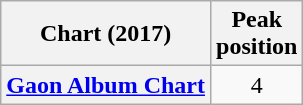<table class="wikitable sortable plainrowheaders" style="text-align:center">
<tr>
<th scope="col">Chart (2017)</th>
<th scope="col">Peak<br>position</th>
</tr>
<tr>
<th><a href='#'>Gaon Album Chart</a></th>
<td>4</td>
</tr>
</table>
